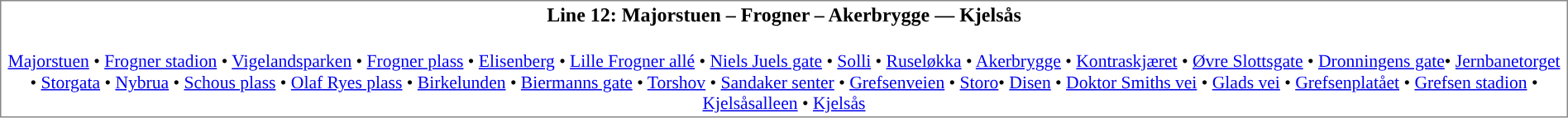<table align=left cellspacing=1 style="border:1px solid #888888;">
<tr>
<td align=center style="background:#"><span> <strong>Line 12: Majorstuen – Frogner – Akerbrygge — Kjelsås</strong></span></td>
</tr>
<tr>
<td align="center" style="font-size: 90%;" colspan="2"><br><a href='#'>Majorstuen</a> • <a href='#'>Frogner stadion</a> • <a href='#'>Vigelandsparken</a> • <a href='#'>Frogner plass</a> • <a href='#'>Elisenberg</a> • <a href='#'>Lille Frogner allé</a> • <a href='#'>Niels Juels gate</a> • <a href='#'>Solli</a> • <a href='#'>Ruseløkka</a> • <a href='#'>Akerbrygge</a> • <a href='#'>Kontraskjæret</a> • <a href='#'>Øvre Slottsgate</a>  • <a href='#'>Dronningens gate</a>• <a href='#'>Jernbanetorget</a> • <a href='#'>Storgata</a> • <a href='#'>Nybrua</a> • <a href='#'>Schous plass</a> • <a href='#'>Olaf Ryes plass</a> • <a href='#'>Birkelunden</a> • <a href='#'>Biermanns gate</a> • <a href='#'>Torshov</a> • <a href='#'>Sandaker senter</a> • <a href='#'>Grefsenveien</a> • <a href='#'>Storo</a>• <a href='#'>Disen</a> • <a href='#'>Doktor Smiths vei</a> • <a href='#'>Glads vei</a> • <a href='#'>Grefsenplatået</a> • <a href='#'>Grefsen stadion</a> • <a href='#'>Kjelsåsalleen</a> • <a href='#'>Kjelsås</a></td>
</tr>
</table>
